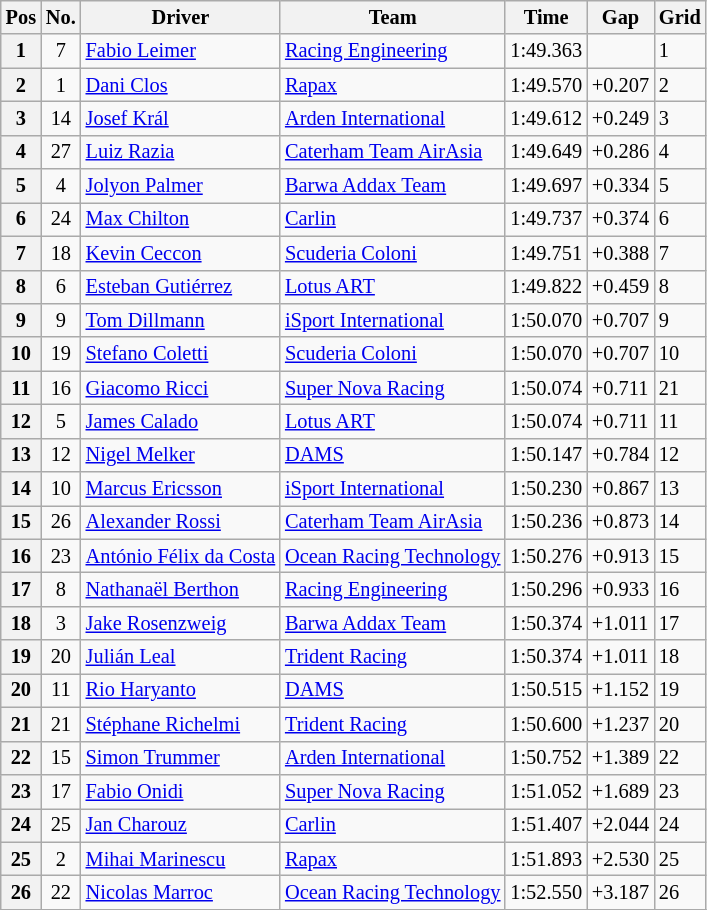<table class="wikitable" style="font-size:85%">
<tr>
<th>Pos</th>
<th>No.</th>
<th>Driver</th>
<th>Team</th>
<th>Time</th>
<th>Gap</th>
<th>Grid</th>
</tr>
<tr>
<th>1</th>
<td align="center">7</td>
<td> <a href='#'>Fabio Leimer</a></td>
<td><a href='#'>Racing Engineering</a></td>
<td>1:49.363</td>
<td></td>
<td>1</td>
</tr>
<tr>
<th>2</th>
<td align="center">1</td>
<td> <a href='#'>Dani Clos</a></td>
<td><a href='#'>Rapax</a></td>
<td>1:49.570</td>
<td>+0.207</td>
<td>2</td>
</tr>
<tr>
<th>3</th>
<td align="center">14</td>
<td> <a href='#'>Josef Král</a></td>
<td><a href='#'>Arden International</a></td>
<td>1:49.612</td>
<td>+0.249</td>
<td>3</td>
</tr>
<tr>
<th>4</th>
<td align="center">27</td>
<td> <a href='#'>Luiz Razia</a></td>
<td><a href='#'>Caterham Team AirAsia</a></td>
<td>1:49.649</td>
<td>+0.286</td>
<td>4</td>
</tr>
<tr>
<th>5</th>
<td align="center">4</td>
<td> <a href='#'>Jolyon Palmer</a></td>
<td><a href='#'>Barwa Addax Team</a></td>
<td>1:49.697</td>
<td>+0.334</td>
<td>5</td>
</tr>
<tr>
<th>6</th>
<td align="center">24</td>
<td> <a href='#'>Max Chilton</a></td>
<td><a href='#'>Carlin</a></td>
<td>1:49.737</td>
<td>+0.374</td>
<td>6</td>
</tr>
<tr>
<th>7</th>
<td align="center">18</td>
<td> <a href='#'>Kevin Ceccon</a></td>
<td><a href='#'>Scuderia Coloni</a></td>
<td>1:49.751</td>
<td>+0.388</td>
<td>7</td>
</tr>
<tr>
<th>8</th>
<td align="center">6</td>
<td> <a href='#'>Esteban Gutiérrez</a></td>
<td><a href='#'>Lotus ART</a></td>
<td>1:49.822</td>
<td>+0.459</td>
<td>8</td>
</tr>
<tr>
<th>9</th>
<td align="center">9</td>
<td> <a href='#'>Tom Dillmann</a></td>
<td><a href='#'>iSport International</a></td>
<td>1:50.070</td>
<td>+0.707</td>
<td>9</td>
</tr>
<tr>
<th>10</th>
<td align="center">19</td>
<td> <a href='#'>Stefano Coletti</a></td>
<td><a href='#'>Scuderia Coloni</a></td>
<td>1:50.070</td>
<td>+0.707</td>
<td>10</td>
</tr>
<tr>
<th>11</th>
<td align="center">16</td>
<td> <a href='#'>Giacomo Ricci</a></td>
<td><a href='#'>Super Nova Racing</a></td>
<td>1:50.074</td>
<td>+0.711</td>
<td>21</td>
</tr>
<tr>
<th>12</th>
<td align="center">5</td>
<td> <a href='#'>James Calado</a></td>
<td><a href='#'>Lotus ART</a></td>
<td>1:50.074</td>
<td>+0.711</td>
<td>11</td>
</tr>
<tr>
<th>13</th>
<td align="center">12</td>
<td> <a href='#'>Nigel Melker</a></td>
<td><a href='#'>DAMS</a></td>
<td>1:50.147</td>
<td>+0.784</td>
<td>12</td>
</tr>
<tr>
<th>14</th>
<td align="center">10</td>
<td> <a href='#'>Marcus Ericsson</a></td>
<td><a href='#'>iSport International</a></td>
<td>1:50.230</td>
<td>+0.867</td>
<td>13</td>
</tr>
<tr>
<th>15</th>
<td align="center">26</td>
<td> <a href='#'>Alexander Rossi</a></td>
<td><a href='#'>Caterham Team AirAsia</a></td>
<td>1:50.236</td>
<td>+0.873</td>
<td>14</td>
</tr>
<tr>
<th>16</th>
<td align="center">23</td>
<td> <a href='#'>António Félix da Costa</a></td>
<td><a href='#'>Ocean Racing Technology</a></td>
<td>1:50.276</td>
<td>+0.913</td>
<td>15</td>
</tr>
<tr>
<th>17</th>
<td align="center">8</td>
<td> <a href='#'>Nathanaël Berthon</a></td>
<td><a href='#'>Racing Engineering</a></td>
<td>1:50.296</td>
<td>+0.933</td>
<td>16</td>
</tr>
<tr>
<th>18</th>
<td align="center">3</td>
<td> <a href='#'>Jake Rosenzweig</a></td>
<td><a href='#'>Barwa Addax Team</a></td>
<td>1:50.374</td>
<td>+1.011</td>
<td>17</td>
</tr>
<tr>
<th>19</th>
<td align="center">20</td>
<td> <a href='#'>Julián Leal</a></td>
<td><a href='#'>Trident Racing</a></td>
<td>1:50.374</td>
<td>+1.011</td>
<td>18</td>
</tr>
<tr>
<th>20</th>
<td align="center">11</td>
<td> <a href='#'>Rio Haryanto</a></td>
<td><a href='#'>DAMS</a></td>
<td>1:50.515</td>
<td>+1.152</td>
<td>19</td>
</tr>
<tr>
<th>21</th>
<td align="center">21</td>
<td> <a href='#'>Stéphane Richelmi</a></td>
<td><a href='#'>Trident Racing</a></td>
<td>1:50.600</td>
<td>+1.237</td>
<td>20</td>
</tr>
<tr>
<th>22</th>
<td align="center">15</td>
<td> <a href='#'>Simon Trummer</a></td>
<td><a href='#'>Arden International</a></td>
<td>1:50.752</td>
<td>+1.389</td>
<td>22</td>
</tr>
<tr>
<th>23</th>
<td align="center">17</td>
<td> <a href='#'>Fabio Onidi</a></td>
<td><a href='#'>Super Nova Racing</a></td>
<td>1:51.052</td>
<td>+1.689</td>
<td>23</td>
</tr>
<tr>
<th>24</th>
<td align="center">25</td>
<td> <a href='#'>Jan Charouz</a></td>
<td><a href='#'>Carlin</a></td>
<td>1:51.407</td>
<td>+2.044</td>
<td>24</td>
</tr>
<tr>
<th>25</th>
<td align="center">2</td>
<td> <a href='#'>Mihai Marinescu</a></td>
<td><a href='#'>Rapax</a></td>
<td>1:51.893</td>
<td>+2.530</td>
<td>25</td>
</tr>
<tr>
<th>26</th>
<td align="center">22</td>
<td> <a href='#'>Nicolas Marroc</a></td>
<td><a href='#'>Ocean Racing Technology</a></td>
<td>1:52.550</td>
<td>+3.187</td>
<td>26</td>
</tr>
<tr>
</tr>
</table>
